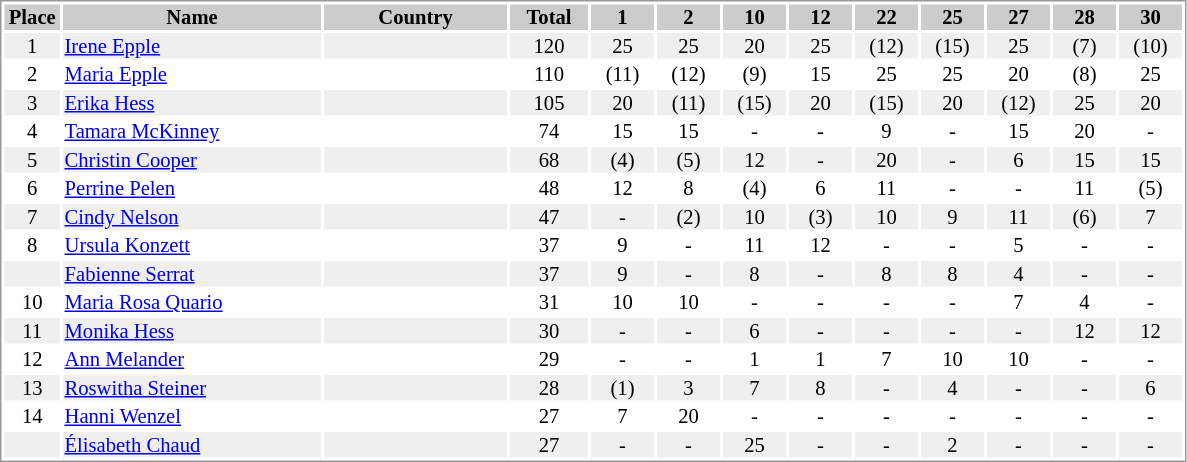<table border="0" style="border: 1px solid #999; background-color:#FFFFFF; text-align:center; font-size:86%; line-height:15px;">
<tr align="center" bgcolor="#CCCCCC">
<th width=35>Place</th>
<th width=170>Name</th>
<th width=120>Country</th>
<th width=50>Total</th>
<th width=40>1</th>
<th width=40>2</th>
<th width=40>10</th>
<th width=40>12</th>
<th width=40>22</th>
<th width=40>25</th>
<th width=40>27</th>
<th width=40>28</th>
<th width=40>30</th>
</tr>
<tr bgcolor="#EFEFEF">
<td>1</td>
<td align="left"><a href='#'>Irene Epple</a></td>
<td align="left"></td>
<td>120</td>
<td>25</td>
<td>25</td>
<td>20</td>
<td>25</td>
<td>(12)</td>
<td>(15)</td>
<td>25</td>
<td>(7)</td>
<td>(10)</td>
</tr>
<tr>
<td>2</td>
<td align="left"><a href='#'>Maria Epple</a></td>
<td align="left"></td>
<td>110</td>
<td>(11)</td>
<td>(12)</td>
<td>(9)</td>
<td>15</td>
<td>25</td>
<td>25</td>
<td>20</td>
<td>(8)</td>
<td>25</td>
</tr>
<tr bgcolor="#EFEFEF">
<td>3</td>
<td align="left"><a href='#'>Erika Hess</a></td>
<td align="left"></td>
<td>105</td>
<td>20</td>
<td>(11)</td>
<td>(15)</td>
<td>20</td>
<td>(15)</td>
<td>20</td>
<td>(12)</td>
<td>25</td>
<td>20</td>
</tr>
<tr>
<td>4</td>
<td align="left"><a href='#'>Tamara McKinney</a></td>
<td align="left"></td>
<td>74</td>
<td>15</td>
<td>15</td>
<td>-</td>
<td>-</td>
<td>9</td>
<td>-</td>
<td>15</td>
<td>20</td>
<td>-</td>
</tr>
<tr bgcolor="#EFEFEF">
<td>5</td>
<td align="left"><a href='#'>Christin Cooper</a></td>
<td align="left"></td>
<td>68</td>
<td>(4)</td>
<td>(5)</td>
<td>12</td>
<td>-</td>
<td>20</td>
<td>-</td>
<td>6</td>
<td>15</td>
<td>15</td>
</tr>
<tr>
<td>6</td>
<td align="left"><a href='#'>Perrine Pelen</a></td>
<td align="left"></td>
<td>48</td>
<td>12</td>
<td>8</td>
<td>(4)</td>
<td>6</td>
<td>11</td>
<td>-</td>
<td>-</td>
<td>11</td>
<td>(5)</td>
</tr>
<tr bgcolor="#EFEFEF">
<td>7</td>
<td align="left"><a href='#'>Cindy Nelson</a></td>
<td align="left"></td>
<td>47</td>
<td>-</td>
<td>(2)</td>
<td>10</td>
<td>(3)</td>
<td>10</td>
<td>9</td>
<td>11</td>
<td>(6)</td>
<td>7</td>
</tr>
<tr>
<td>8</td>
<td align="left"><a href='#'>Ursula Konzett</a></td>
<td align="left"></td>
<td>37</td>
<td>9</td>
<td>-</td>
<td>11</td>
<td>12</td>
<td>-</td>
<td>-</td>
<td>5</td>
<td>-</td>
<td>-</td>
</tr>
<tr bgcolor="#EFEFEF">
<td></td>
<td align="left"><a href='#'>Fabienne Serrat</a></td>
<td align="left"></td>
<td>37</td>
<td>9</td>
<td>-</td>
<td>8</td>
<td>-</td>
<td>8</td>
<td>8</td>
<td>4</td>
<td>-</td>
<td>-</td>
</tr>
<tr>
<td>10</td>
<td align="left"><a href='#'>Maria Rosa Quario</a></td>
<td align="left"></td>
<td>31</td>
<td>10</td>
<td>10</td>
<td>-</td>
<td>-</td>
<td>-</td>
<td>-</td>
<td>7</td>
<td>4</td>
<td>-</td>
</tr>
<tr bgcolor="#EFEFEF">
<td>11</td>
<td align="left"><a href='#'>Monika Hess</a></td>
<td align="left"></td>
<td>30</td>
<td>-</td>
<td>-</td>
<td>6</td>
<td>-</td>
<td>-</td>
<td>-</td>
<td>-</td>
<td>12</td>
<td>12</td>
</tr>
<tr>
<td>12</td>
<td align="left"><a href='#'>Ann Melander</a></td>
<td align="left"></td>
<td>29</td>
<td>-</td>
<td>-</td>
<td>1</td>
<td>1</td>
<td>7</td>
<td>10</td>
<td>10</td>
<td>-</td>
<td>-</td>
</tr>
<tr bgcolor="#EFEFEF">
<td>13</td>
<td align="left"><a href='#'>Roswitha Steiner</a></td>
<td align="left"></td>
<td>28</td>
<td>(1)</td>
<td>3</td>
<td>7</td>
<td>8</td>
<td>-</td>
<td>4</td>
<td>-</td>
<td>-</td>
<td>6</td>
</tr>
<tr>
<td>14</td>
<td align="left"><a href='#'>Hanni Wenzel</a></td>
<td align="left"></td>
<td>27</td>
<td>7</td>
<td>20</td>
<td>-</td>
<td>-</td>
<td>-</td>
<td>-</td>
<td>-</td>
<td>-</td>
<td>-</td>
</tr>
<tr bgcolor="#EFEFEF">
<td></td>
<td align="left"><a href='#'>Élisabeth Chaud</a></td>
<td align="left"></td>
<td>27</td>
<td>-</td>
<td>-</td>
<td>25</td>
<td>-</td>
<td>-</td>
<td>2</td>
<td>-</td>
<td>-</td>
<td>-</td>
</tr>
</table>
